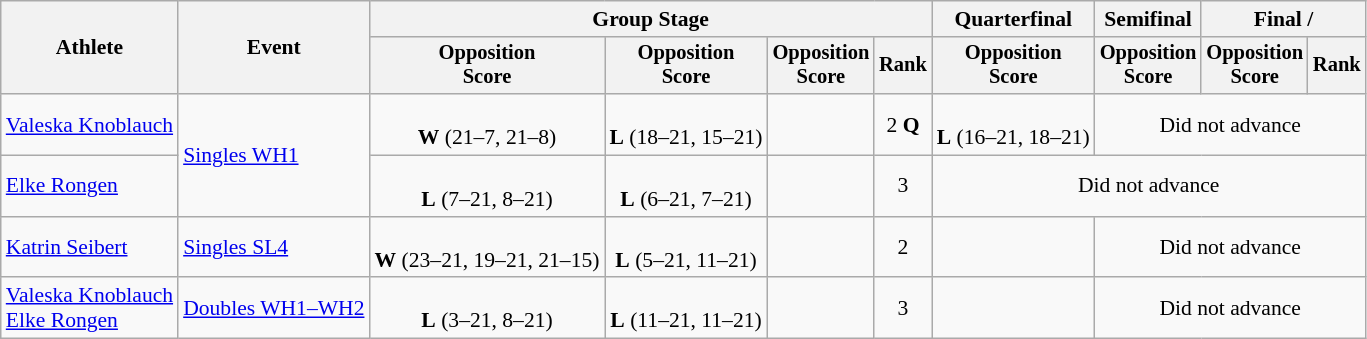<table class="wikitable" style="font-size:90%; text-align:center">
<tr>
<th rowspan="2">Athlete</th>
<th rowspan="2">Event</th>
<th colspan="4">Group Stage</th>
<th>Quarterfinal</th>
<th>Semifinal</th>
<th colspan="2">Final / </th>
</tr>
<tr style="font-size:95%">
<th>Opposition<br>Score</th>
<th>Opposition<br>Score</th>
<th>Opposition<br>Score</th>
<th>Rank</th>
<th>Opposition<br>Score</th>
<th>Opposition<br>Score</th>
<th>Opposition<br>Score</th>
<th>Rank</th>
</tr>
<tr>
<td align="left"><a href='#'>Valeska Knoblauch</a></td>
<td align="left" rowspan="2"><a href='#'>Singles WH1</a></td>
<td><br><strong>W</strong> (21–7, 21–8)</td>
<td><br><strong>L</strong> (18–21, 15–21)</td>
<td></td>
<td>2 <strong>Q</strong></td>
<td><br><strong>L</strong> (16–21, 18–21)</td>
<td colspan="3">Did not advance</td>
</tr>
<tr>
<td align="left"><a href='#'>Elke Rongen</a></td>
<td><br><strong>L</strong> (7–21, 8–21)</td>
<td><br><strong>L</strong> (6–21, 7–21)</td>
<td></td>
<td>3</td>
<td colspan="4">Did not advance</td>
</tr>
<tr>
<td align="left"><a href='#'>Katrin Seibert</a></td>
<td align="left"><a href='#'>Singles SL4</a></td>
<td><br><strong>W</strong> (23–21, 19–21, 21–15)</td>
<td><br><strong>L</strong> (5–21, 11–21)</td>
<td></td>
<td>2</td>
<td></td>
<td colspan="3">Did not advance</td>
</tr>
<tr>
<td align="left"><a href='#'>Valeska Knoblauch</a><br><a href='#'>Elke Rongen</a></td>
<td align="left"><a href='#'>Doubles WH1–WH2</a></td>
<td><br><strong>L</strong> (3–21, 8–21)</td>
<td><br><strong>L</strong> (11–21, 11–21)</td>
<td></td>
<td>3</td>
<td></td>
<td colspan="3">Did not advance</td>
</tr>
</table>
